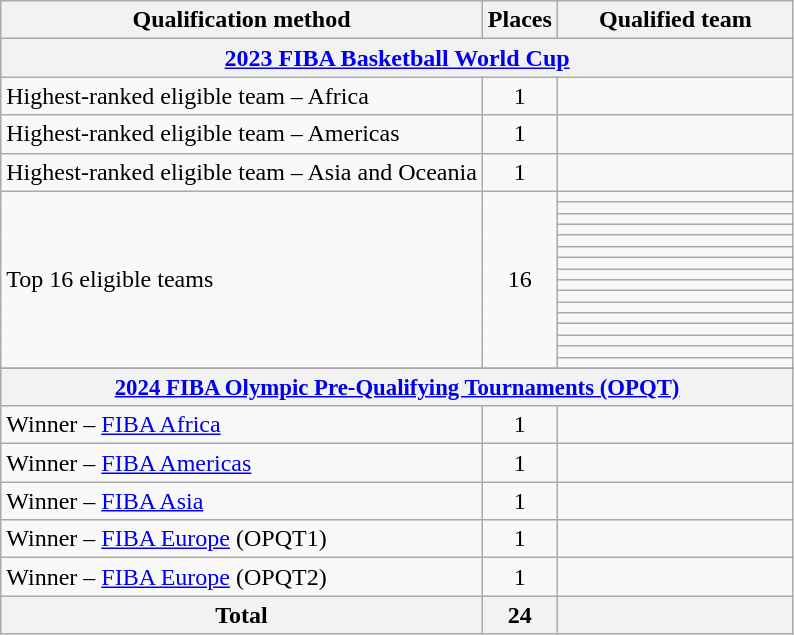<table class="wikitable">
<tr>
<th>Qualification method</th>
<th>Places</th>
<th width=150>Qualified team</th>
</tr>
<tr>
<th colspan=3><a href='#'>2023 FIBA Basketball World Cup</a></th>
</tr>
<tr>
<td>Highest-ranked eligible team – Africa</td>
<td align=center>1</td>
<td></td>
</tr>
<tr>
<td>Highest-ranked eligible team – Americas</td>
<td align=center>1</td>
<td></td>
</tr>
<tr>
<td>Highest-ranked eligible team – Asia and Oceania</td>
<td align=center>1</td>
<td></td>
</tr>
<tr>
<td rowspan=16>Top 16 eligible teams</td>
<td rowspan=16 align=center>16</td>
<td></td>
</tr>
<tr>
<td></td>
</tr>
<tr>
<td></td>
</tr>
<tr>
<td></td>
</tr>
<tr>
<td></td>
</tr>
<tr>
<td></td>
</tr>
<tr>
<td></td>
</tr>
<tr>
<td></td>
</tr>
<tr>
<td></td>
</tr>
<tr>
<td></td>
</tr>
<tr>
<td></td>
</tr>
<tr>
<td></td>
</tr>
<tr>
<td></td>
</tr>
<tr>
<td></td>
</tr>
<tr>
<td></td>
</tr>
<tr>
<td></td>
</tr>
<tr>
</tr>
<tr style="font-size: 95%">
<th colspan=3><a href='#'>2024 FIBA Olympic Pre-Qualifying Tournaments (OPQT)</a></th>
</tr>
<tr>
<td>Winner – <a href='#'>FIBA Africa</a></td>
<td align=center>1</td>
<td></td>
</tr>
<tr>
<td>Winner – <a href='#'>FIBA Americas</a></td>
<td align=center>1</td>
<td></td>
</tr>
<tr>
<td>Winner – <a href='#'>FIBA Asia</a></td>
<td align=center>1</td>
<td></td>
</tr>
<tr>
<td>Winner – <a href='#'>FIBA Europe</a> (OPQT1)</td>
<td align=center>1</td>
<td></td>
</tr>
<tr>
<td>Winner – <a href='#'>FIBA Europe</a> (OPQT2)</td>
<td align=center>1</td>
<td></td>
</tr>
<tr>
<th>Total</th>
<th>24</th>
<th></th>
</tr>
</table>
